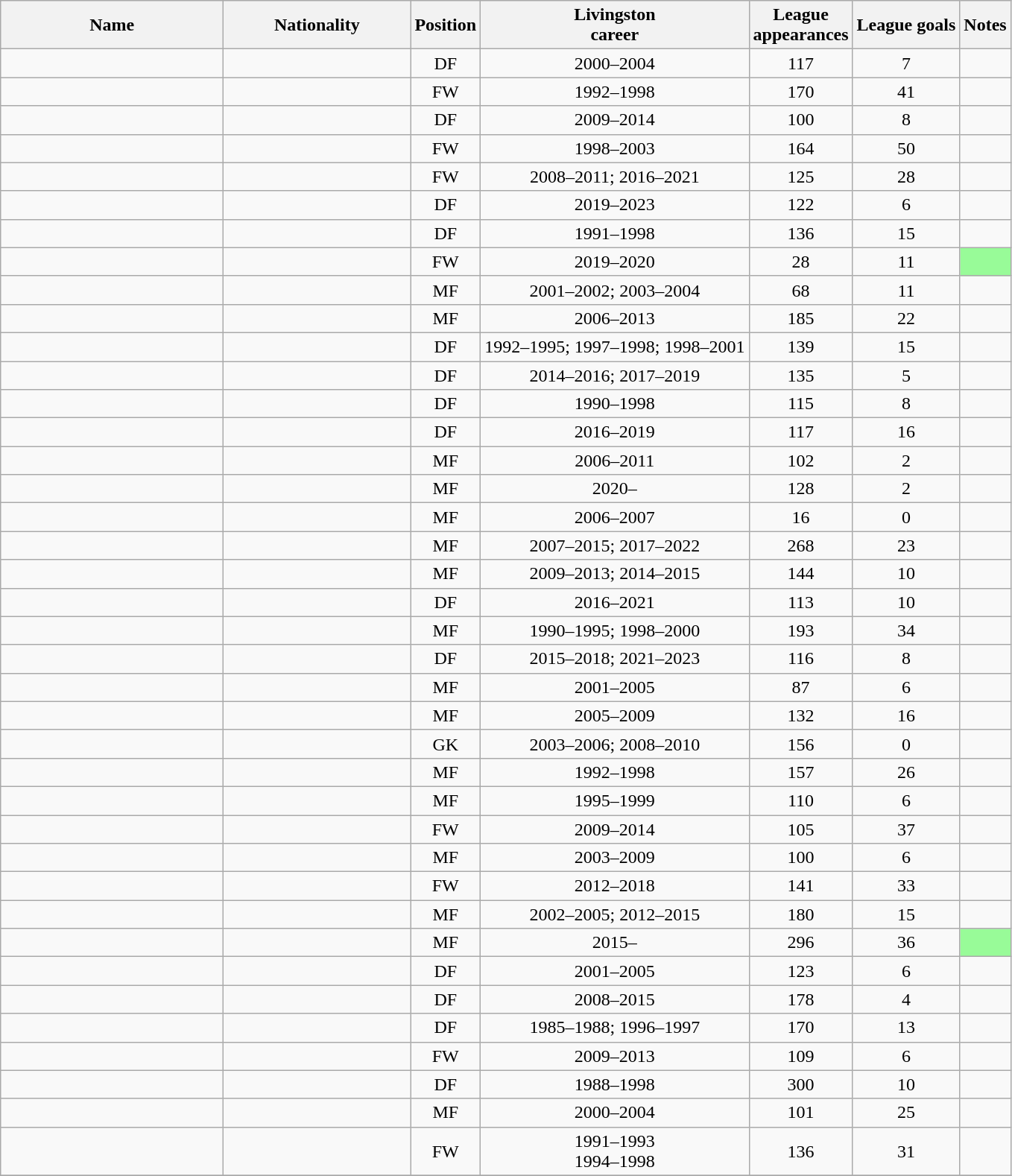<table class="wikitable sortable" style="text-align: center;">
<tr>
<th style="width:12em">Name</th>
<th style="width:10em">Nationality</th>
<th>Position<br></th>
<th>Livingston <br>career</th>
<th>League <br>appearances</th>
<th>League goals</th>
<th class="unsortable">Notes</th>
</tr>
<tr>
<td align="left"></td>
<td align="left"></td>
<td>DF</td>
<td>2000–2004</td>
<td>117</td>
<td>7</td>
<td></td>
</tr>
<tr>
<td align="left"><em></em></td>
<td align="left"></td>
<td>FW</td>
<td>1992–1998</td>
<td>170</td>
<td>41</td>
<td style= color:black"></td>
</tr>
<tr>
<td align="left"></td>
<td align="left"></td>
<td>DF</td>
<td>2009–2014</td>
<td>100</td>
<td>8</td>
<td></td>
</tr>
<tr>
<td align="left"></td>
<td align="left"></td>
<td>FW</td>
<td>1998–2003</td>
<td>164</td>
<td>50</td>
<td></td>
</tr>
<tr>
<td align="left"></td>
<td align="left"></td>
<td>FW</td>
<td>2008–2011; 2016–2021</td>
<td>125</td>
<td>28</td>
<td></td>
</tr>
<tr>
<td align="left"></td>
<td align="left"></td>
<td>DF</td>
<td>2019–2023</td>
<td>122</td>
<td>6</td>
<td></td>
</tr>
<tr>
<td align="left"><em></em></td>
<td align="left"></td>
<td>DF</td>
<td>1991–1998</td>
<td>136</td>
<td>15</td>
<td style= color:black"></td>
</tr>
<tr>
<td align="left"></td>
<td align="left"></td>
<td>FW</td>
<td>2019–2020</td>
<td>28</td>
<td>11</td>
<td style="background:#98FB98; color:black"></td>
</tr>
<tr>
<td align="left"></td>
<td align="left"></td>
<td>MF</td>
<td>2001–2002; 2003–2004</td>
<td>68</td>
<td>11</td>
<td style= color:black"></td>
</tr>
<tr>
<td align="left"></td>
<td align="left"></td>
<td>MF</td>
<td>2006–2013</td>
<td>185</td>
<td>22</td>
<td></td>
</tr>
<tr>
<td align="left"><em></em></td>
<td align="left"></td>
<td>DF</td>
<td>1992–1995; 1997–1998; 1998–2001</td>
<td>139</td>
<td>15</td>
<td style= color:black"></td>
</tr>
<tr>
<td align="left"></td>
<td align="left"></td>
<td>DF</td>
<td>2014–2016; 2017–2019</td>
<td>135</td>
<td>5</td>
<td></td>
</tr>
<tr>
<td align="left"><em></em></td>
<td align="left"></td>
<td>DF</td>
<td>1990–1998</td>
<td>115</td>
<td>8</td>
<td style= color:black"></td>
</tr>
<tr>
<td align="left"></td>
<td align="left"></td>
<td>DF</td>
<td>2016–2019</td>
<td>117</td>
<td>16</td>
<td></td>
</tr>
<tr>
<td align="left"></td>
<td align="left"></td>
<td>MF</td>
<td>2006–2011</td>
<td>102</td>
<td>2</td>
<td></td>
</tr>
<tr>
<td align="left"><strong></strong></td>
<td align="left"></td>
<td>MF</td>
<td>2020–</td>
<td>128</td>
<td>2</td>
<td></td>
</tr>
<tr>
<td align="left"></td>
<td align="left"></td>
<td>MF</td>
<td>2006–2007</td>
<td>16</td>
<td>0</td>
<td style=></td>
</tr>
<tr>
<td align="left"></td>
<td align="left"></td>
<td>MF</td>
<td>2007–2015; 2017–2022</td>
<td>268</td>
<td>23</td>
<td></td>
</tr>
<tr>
<td align="left"></td>
<td align="left"></td>
<td>MF</td>
<td>2009–2013; 2014–2015</td>
<td>144</td>
<td>10</td>
<td></td>
</tr>
<tr>
<td align="left"></td>
<td align="left"></td>
<td>DF</td>
<td>2016–2021</td>
<td>113</td>
<td>10</td>
<td></td>
</tr>
<tr>
<td align="left"><em></em></td>
<td align="left"></td>
<td>MF</td>
<td>1990–1995; 1998–2000</td>
<td>193</td>
<td>34</td>
<td style= color:black"></td>
</tr>
<tr>
<td align="left"></td>
<td align="left"></td>
<td>DF</td>
<td>2015–2018; 2021–2023</td>
<td>116</td>
<td>8</td>
<td></td>
</tr>
<tr>
<td align="left"></td>
<td align="left"></td>
<td>MF</td>
<td>2001–2005</td>
<td>87</td>
<td>6</td>
<td></td>
</tr>
<tr>
<td align="left"></td>
<td align="left"></td>
<td>MF</td>
<td>2005–2009</td>
<td>132</td>
<td>16</td>
<td></td>
</tr>
<tr>
<td align="left"></td>
<td align="left"></td>
<td>GK</td>
<td>2003–2006; 2008–2010</td>
<td>156</td>
<td>0</td>
<td></td>
</tr>
<tr>
<td align="left"><em></em></td>
<td align="left"></td>
<td>MF</td>
<td>1992–1998</td>
<td>157</td>
<td>26</td>
<td style= color:black"></td>
</tr>
<tr>
<td align="left"></td>
<td align="left"></td>
<td>MF</td>
<td>1995–1999</td>
<td>110</td>
<td>6</td>
<td></td>
</tr>
<tr>
<td align="left"></td>
<td align="left"></td>
<td>FW</td>
<td>2009–2014</td>
<td>105</td>
<td>37</td>
<td></td>
</tr>
<tr>
<td align="left"></td>
<td align="left"></td>
<td>MF</td>
<td>2003–2009</td>
<td>100</td>
<td>6</td>
<td></td>
</tr>
<tr>
<td align="left"></td>
<td align="left"></td>
<td>FW</td>
<td>2012–2018</td>
<td>141</td>
<td>33</td>
<td></td>
</tr>
<tr>
<td align="left"></td>
<td align="left"></td>
<td>MF</td>
<td>2002–2005; 2012–2015</td>
<td>180</td>
<td>15</td>
<td></td>
</tr>
<tr>
<td align="left"><strong></strong></td>
<td align="left"></td>
<td>MF</td>
<td>2015–</td>
<td>296</td>
<td>36</td>
<td style="background:#98FB98; color:black"></td>
</tr>
<tr>
<td align="left"></td>
<td align="left"></td>
<td>DF</td>
<td>2001–2005</td>
<td>123</td>
<td>6</td>
<td></td>
</tr>
<tr>
<td align="left"></td>
<td align="left"></td>
<td>DF</td>
<td>2008–2015</td>
<td>178</td>
<td>4</td>
<td></td>
</tr>
<tr>
<td align="left"><em></em></td>
<td align="left"></td>
<td>DF</td>
<td>1985–1988; 1996–1997</td>
<td>170</td>
<td>13</td>
<td style= color:black"></td>
</tr>
<tr>
<td align="left"></td>
<td align="left"></td>
<td>FW</td>
<td>2009–2013</td>
<td>109</td>
<td>6</td>
<td></td>
</tr>
<tr>
<td align="left"><em></em></td>
<td align="left"></td>
<td>DF</td>
<td>1988–1998</td>
<td>300</td>
<td>10</td>
<td style= color:black"></td>
</tr>
<tr>
<td align="left"></td>
<td align="left"></td>
<td>MF</td>
<td>2000–2004</td>
<td>101</td>
<td>25</td>
<td></td>
</tr>
<tr>
<td align="left"><em></em></td>
<td align="left"></td>
<td>FW</td>
<td>1991–1993<br>1994–1998</td>
<td>136</td>
<td>31</td>
<td style= color:black"></td>
</tr>
<tr>
</tr>
</table>
